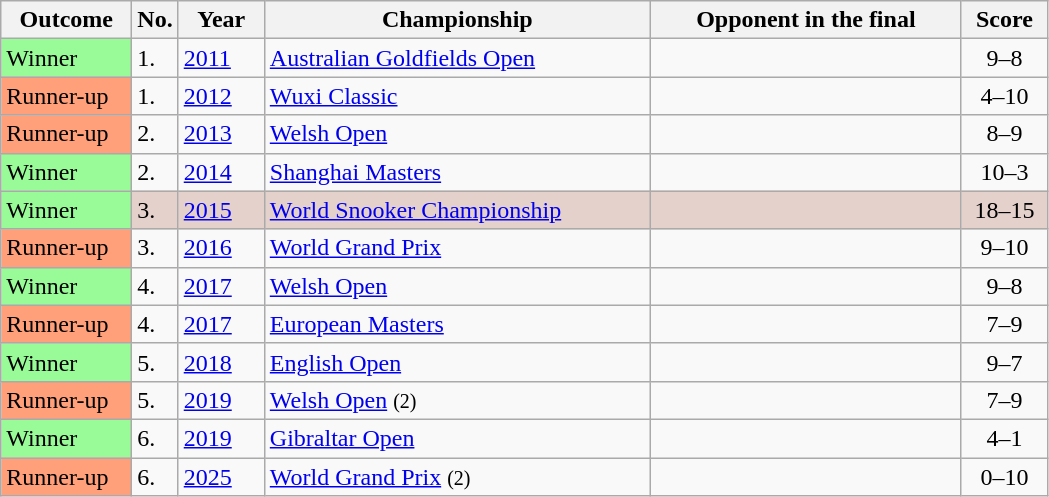<table class="sortable wikitable">
<tr>
<th width="80">Outcome</th>
<th width="20">No.</th>
<th width="50">Year</th>
<th style="width:250px;">Championship</th>
<th style="width:200px;">Opponent in the final</th>
<th style="width:50px;">Score</th>
</tr>
<tr>
<td style="background:#98FB98">Winner</td>
<td>1.</td>
<td><a href='#'>2011</a></td>
<td><a href='#'>Australian Goldfields Open</a></td>
<td> </td>
<td style="text-align:center;">9–8</td>
</tr>
<tr>
<td style="background:#ffa07a;">Runner-up</td>
<td>1.</td>
<td><a href='#'>2012</a></td>
<td><a href='#'>Wuxi Classic</a></td>
<td> </td>
<td style="text-align:center;">4–10</td>
</tr>
<tr>
<td style="background:#ffa07a;">Runner-up</td>
<td>2.</td>
<td><a href='#'>2013</a></td>
<td><a href='#'>Welsh Open</a></td>
<td> </td>
<td style="text-align:center;">8–9</td>
</tr>
<tr>
<td style="background:#98FB98">Winner</td>
<td>2.</td>
<td><a href='#'>2014</a></td>
<td><a href='#'>Shanghai Masters</a></td>
<td> </td>
<td style="text-align:center;">10–3</td>
</tr>
<tr style="background:#e5d1cb;">
<td style="background:#98FB98">Winner</td>
<td>3.</td>
<td><a href='#'>2015</a></td>
<td><a href='#'>World Snooker Championship</a></td>
<td> </td>
<td style="text-align:center;">18–15</td>
</tr>
<tr>
<td style="background:#ffa07a;">Runner-up</td>
<td>3.</td>
<td><a href='#'>2016</a></td>
<td><a href='#'>World Grand Prix</a></td>
<td> </td>
<td style="text-align:center;">9–10</td>
</tr>
<tr>
<td style="background:#98FB98">Winner</td>
<td>4.</td>
<td><a href='#'>2017</a></td>
<td><a href='#'>Welsh Open</a></td>
<td> </td>
<td style="text-align:center;">9–8</td>
</tr>
<tr>
<td style="background:#ffa07a;">Runner-up</td>
<td>4.</td>
<td><a href='#'>2017</a></td>
<td><a href='#'>European Masters</a></td>
<td> </td>
<td style="text-align:center;">7–9</td>
</tr>
<tr>
<td style="background:#98FB98">Winner</td>
<td>5.</td>
<td><a href='#'>2018</a></td>
<td><a href='#'>English Open</a></td>
<td> </td>
<td style="text-align:center;">9–7</td>
</tr>
<tr>
<td style="background:#ffa07a;">Runner-up</td>
<td>5.</td>
<td><a href='#'>2019</a></td>
<td><a href='#'>Welsh Open</a> <small>(2)</small></td>
<td> </td>
<td style="text-align:center;">7–9</td>
</tr>
<tr>
<td style="background:#98FB98">Winner</td>
<td>6.</td>
<td><a href='#'>2019</a></td>
<td><a href='#'>Gibraltar Open</a></td>
<td> </td>
<td style="text-align:center;">4–1</td>
</tr>
<tr>
<td style="background:#ffa07a;">Runner-up</td>
<td>6.</td>
<td><a href='#'>2025</a></td>
<td><a href='#'>World Grand Prix</a> <small>(2)</small></td>
<td> </td>
<td style="text-align:center;">0–10</td>
</tr>
</table>
